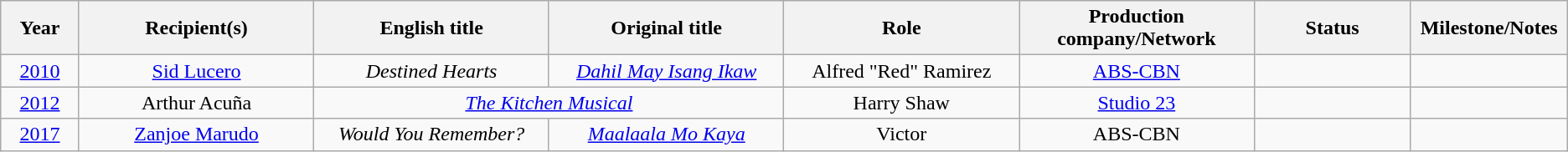<table class="wikitable" style="text-align: center">
<tr style="background:#ebf5ff;">
<th width="5%">Year</th>
<th width="15%">Recipient(s)</th>
<th width="15%">English title</th>
<th width="15%">Original title</th>
<th width="15%">Role</th>
<th width="15%">Production company/Network</th>
<th width="10%">Status</th>
<th width="10%">Milestone/Notes</th>
</tr>
<tr>
<td><a href='#'>2010</a></td>
<td><a href='#'>Sid Lucero</a></td>
<td><em>Destined Hearts</em></td>
<td><em><a href='#'>Dahil May Isang Ikaw</a></em></td>
<td>Alfred "Red" Ramirez</td>
<td><a href='#'>ABS-CBN</a></td>
<td></td>
<td></td>
</tr>
<tr>
<td><a href='#'>2012</a></td>
<td>Arthur Acuña</td>
<td colspan="2"><em><a href='#'>The Kitchen Musical</a></em></td>
<td>Harry Shaw</td>
<td><a href='#'>Studio 23</a></td>
<td></td>
<td></td>
</tr>
<tr>
<td><a href='#'>2017</a></td>
<td><a href='#'>Zanjoe Marudo</a></td>
<td><em>Would You Remember?</em></td>
<td><em><a href='#'>Maalaala Mo Kaya</a></em></td>
<td>Victor</td>
<td>ABS-CBN</td>
<td></td>
<td></td>
</tr>
</table>
